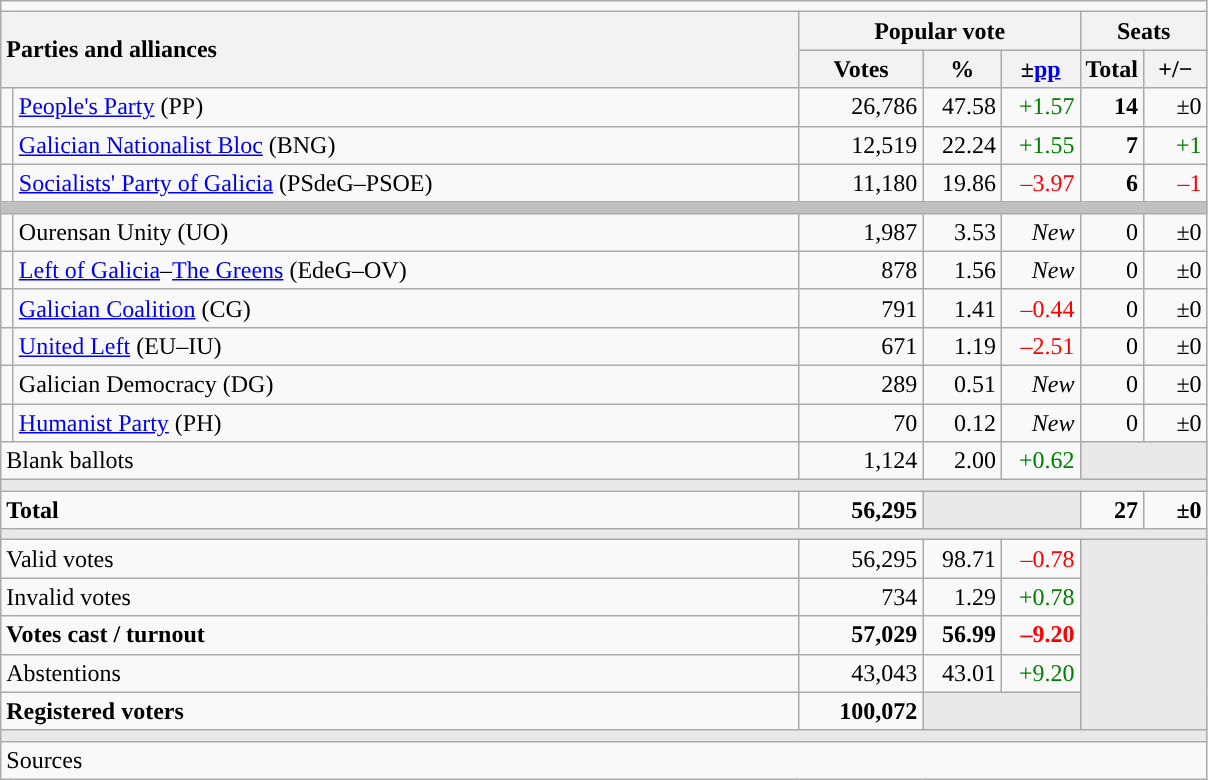<table class="wikitable" style="text-align:right;">
<tr>
<td colspan="7"></td>
</tr>
<tr>
<th style="text-align:left;" rowspan="2" colspan="2" width="525">Parties and alliances</th>
<th colspan="3">Popular vote</th>
<th colspan="2">Seats</th>
</tr>
<tr>
<th width="75">Votes</th>
<th width="45">%</th>
<th width="45">±<a href='#'>pp</a></th>
<th width="35">Total</th>
<th width="35">+/−</th>
</tr>
<tr>
<td width="1" style="color:inherit;background:"></td>
<td align="left"><a href='#'>People's Party</a> (PP)</td>
<td>26,786</td>
<td>47.58</td>
<td style="color:green;">+1.57</td>
<td><strong>14</strong></td>
<td>±0</td>
</tr>
<tr>
<td style="color:inherit;background:"></td>
<td align="left"><a href='#'>Galician Nationalist Bloc</a> (BNG)</td>
<td>12,519</td>
<td>22.24</td>
<td style="color:green;">+1.55</td>
<td><strong>7</strong></td>
<td style="color:green;">+1</td>
</tr>
<tr>
<td style="color:inherit;background:"></td>
<td align="left"><a href='#'>Socialists' Party of Galicia</a> (PSdeG–PSOE)</td>
<td>11,180</td>
<td>19.86</td>
<td style="color:red;">–3.97</td>
<td><strong>6</strong></td>
<td style="color:red;">–1</td>
</tr>
<tr>
<td colspan="7" bgcolor="#C0C0C0"></td>
</tr>
<tr>
<td style="color:inherit;background:"></td>
<td align="left">Ourensan Unity (UO)</td>
<td>1,987</td>
<td>3.53</td>
<td><em>New</em></td>
<td>0</td>
<td>±0</td>
</tr>
<tr>
<td style="color:inherit;background:"></td>
<td align="left"><a href='#'>Left of Galicia</a>–<a href='#'>The Greens</a> (EdeG–OV)</td>
<td>878</td>
<td>1.56</td>
<td><em>New</em></td>
<td>0</td>
<td>±0</td>
</tr>
<tr>
<td style="color:inherit;background:"></td>
<td align="left"><a href='#'>Galician Coalition</a> (CG)</td>
<td>791</td>
<td>1.41</td>
<td style="color:red;">–0.44</td>
<td>0</td>
<td>±0</td>
</tr>
<tr>
<td style="color:inherit;background:"></td>
<td align="left"><a href='#'>United Left</a> (EU–IU)</td>
<td>671</td>
<td>1.19</td>
<td style="color:red;">–2.51</td>
<td>0</td>
<td>±0</td>
</tr>
<tr>
<td style="color:inherit;background:"></td>
<td align="left">Galician Democracy (DG)</td>
<td>289</td>
<td>0.51</td>
<td><em>New</em></td>
<td>0</td>
<td>±0</td>
</tr>
<tr>
<td style="color:inherit;background:"></td>
<td align="left"><a href='#'>Humanist Party</a> (PH)</td>
<td>70</td>
<td>0.12</td>
<td><em>New</em></td>
<td>0</td>
<td>±0</td>
</tr>
<tr>
<td align="left" colspan="2">Blank ballots</td>
<td>1,124</td>
<td>2.00</td>
<td style="color:green;">+0.62</td>
<td bgcolor="#E9E9E9" colspan="2"></td>
</tr>
<tr>
<td colspan="7" bgcolor="#E9E9E9"></td>
</tr>
<tr style="font-weight:bold;">
<td align="left" colspan="2">Total</td>
<td>56,295</td>
<td bgcolor="#E9E9E9" colspan="2"></td>
<td>27</td>
<td>±0</td>
</tr>
<tr>
<td colspan="7" bgcolor="#E9E9E9"></td>
</tr>
<tr>
<td align="left" colspan="2">Valid votes</td>
<td>56,295</td>
<td>98.71</td>
<td style="color:red;">–0.78</td>
<td bgcolor="#E9E9E9" colspan="2" rowspan="5"></td>
</tr>
<tr>
<td align="left" colspan="2">Invalid votes</td>
<td>734</td>
<td>1.29</td>
<td style="color:green;">+0.78</td>
</tr>
<tr style="font-weight:bold;">
<td align="left" colspan="2">Votes cast / turnout</td>
<td>57,029</td>
<td>56.99</td>
<td style="color:red;">–9.20</td>
</tr>
<tr>
<td align="left" colspan="2">Abstentions</td>
<td>43,043</td>
<td>43.01</td>
<td style="color:green;">+9.20</td>
</tr>
<tr style="font-weight:bold;">
<td align="left" colspan="2">Registered voters</td>
<td>100,072</td>
<td bgcolor="#E9E9E9" colspan="2"></td>
</tr>
<tr>
<td colspan="7" bgcolor="#E9E9E9"></td>
</tr>
<tr>
<td align="left" colspan="7">Sources</td>
</tr>
</table>
